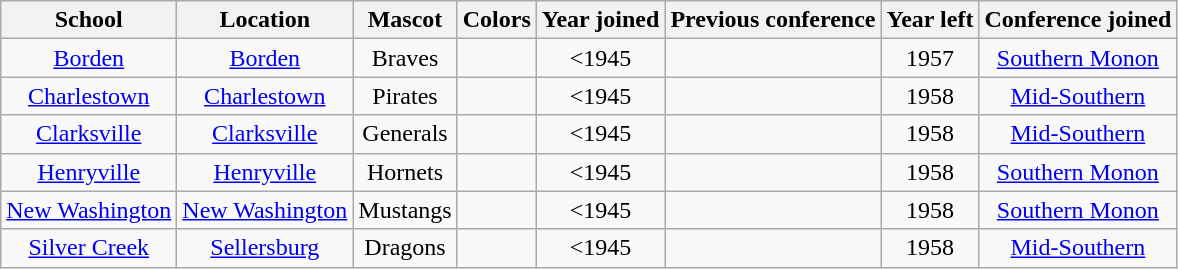<table class="wikitable" style="text-align:center;">
<tr>
<th>School</th>
<th>Location</th>
<th>Mascot</th>
<th>Colors</th>
<th>Year joined</th>
<th>Previous conference</th>
<th>Year left</th>
<th>Conference joined</th>
</tr>
<tr>
<td><a href='#'>Borden</a></td>
<td><a href='#'>Borden</a></td>
<td>Braves</td>
<td> </td>
<td><1945</td>
<td></td>
<td>1957</td>
<td><a href='#'>Southern Monon</a></td>
</tr>
<tr>
<td><a href='#'>Charlestown</a></td>
<td><a href='#'>Charlestown</a></td>
<td>Pirates</td>
<td> </td>
<td><1945</td>
<td></td>
<td>1958</td>
<td><a href='#'>Mid-Southern</a></td>
</tr>
<tr>
<td><a href='#'>Clarksville</a></td>
<td><a href='#'>Clarksville</a></td>
<td>Generals</td>
<td> </td>
<td><1945</td>
<td></td>
<td>1958</td>
<td><a href='#'>Mid-Southern</a></td>
</tr>
<tr>
<td><a href='#'>Henryville</a></td>
<td><a href='#'>Henryville</a></td>
<td>Hornets</td>
<td> </td>
<td><1945</td>
<td></td>
<td>1958</td>
<td><a href='#'>Southern Monon</a></td>
</tr>
<tr>
<td><a href='#'>New Washington</a></td>
<td><a href='#'>New Washington</a></td>
<td>Mustangs</td>
<td> </td>
<td><1945</td>
<td></td>
<td>1958</td>
<td><a href='#'>Southern Monon</a></td>
</tr>
<tr>
<td><a href='#'>Silver Creek</a></td>
<td><a href='#'>Sellersburg</a></td>
<td>Dragons</td>
<td> </td>
<td><1945</td>
<td></td>
<td>1958</td>
<td><a href='#'>Mid-Southern</a></td>
</tr>
</table>
